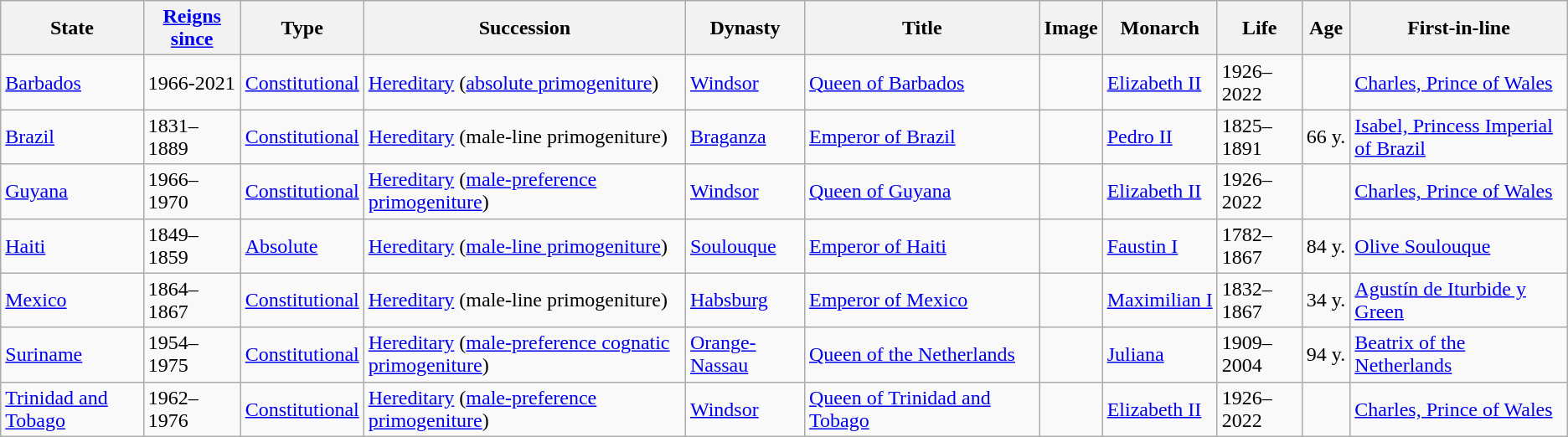<table class="wikitable">
<tr>
<th>State</th>
<th><a href='#'>Reigns since</a></th>
<th>Type</th>
<th>Succession</th>
<th>Dynasty</th>
<th style="width:15%">Title</th>
<th>Image</th>
<th>Monarch</th>
<th>Life</th>
<th>Age</th>
<th>First-in-line</th>
</tr>
<tr>
<td> <a href='#'>Barbados</a></td>
<td>1966-2021</td>
<td><a href='#'>Constitutional</a></td>
<td><a href='#'>Hereditary</a> (<a href='#'>absolute primogeniture</a>)</td>
<td><a href='#'>Windsor</a></td>
<td><a href='#'>Queen of Barbados</a></td>
<td></td>
<td><a href='#'>Elizabeth II</a></td>
<td>1926–2022</td>
<td></td>
<td><a href='#'>Charles, Prince of Wales</a></td>
</tr>
<tr>
<td> <a href='#'>Brazil</a></td>
<td>1831–1889</td>
<td><a href='#'>Constitutional</a></td>
<td><a href='#'>Hereditary</a> (male-line primogeniture)</td>
<td><a href='#'>Braganza</a></td>
<td><a href='#'>Emperor of Brazil</a></td>
<td></td>
<td><a href='#'>Pedro II</a></td>
<td>1825–1891</td>
<td>66 y.</td>
<td><a href='#'>Isabel, Princess Imperial of Brazil</a></td>
</tr>
<tr>
<td> <a href='#'>Guyana</a></td>
<td>1966–1970</td>
<td><a href='#'>Constitutional</a></td>
<td><a href='#'>Hereditary</a> (<a href='#'>male-preference primogeniture</a>)</td>
<td><a href='#'>Windsor</a></td>
<td><a href='#'>Queen of Guyana</a></td>
<td></td>
<td><a href='#'>Elizabeth II</a></td>
<td>1926–2022</td>
<td></td>
<td><a href='#'>Charles, Prince of Wales</a></td>
</tr>
<tr>
<td> <a href='#'>Haiti</a></td>
<td>1849–1859</td>
<td><a href='#'>Absolute</a></td>
<td><a href='#'>Hereditary</a> (<a href='#'>male-line primogeniture</a>)</td>
<td><a href='#'>Soulouque</a></td>
<td><a href='#'>Emperor of Haiti</a></td>
<td></td>
<td><a href='#'>Faustin&nbsp;I</a></td>
<td>1782–1867</td>
<td>84 y.</td>
<td><a href='#'>Olive Soulouque</a></td>
</tr>
<tr>
<td> <a href='#'>Mexico</a></td>
<td>1864–1867</td>
<td><a href='#'>Constitutional</a></td>
<td><a href='#'>Hereditary</a> (male-line primogeniture)</td>
<td><a href='#'>Habsburg</a></td>
<td><a href='#'>Emperor of Mexico</a></td>
<td></td>
<td><a href='#'>Maximilian I</a></td>
<td>1832–1867</td>
<td>34 y.</td>
<td><a href='#'>Agustín de Iturbide y Green</a></td>
</tr>
<tr>
<td> <a href='#'>Suriname</a></td>
<td>1954–1975</td>
<td><a href='#'>Constitutional</a></td>
<td><a href='#'>Hereditary</a> (<a href='#'>male-preference cognatic primogeniture</a>)</td>
<td><a href='#'>Orange-Nassau</a></td>
<td><a href='#'>Queen of the Netherlands</a></td>
<td></td>
<td><a href='#'>Juliana</a></td>
<td>1909–2004</td>
<td>94 y.</td>
<td><a href='#'>Beatrix of the Netherlands</a></td>
</tr>
<tr>
<td> <a href='#'>Trinidad and Tobago</a></td>
<td>1962–1976</td>
<td><a href='#'>Constitutional</a></td>
<td><a href='#'>Hereditary</a> (<a href='#'>male-preference primogeniture</a>)</td>
<td><a href='#'>Windsor</a></td>
<td><a href='#'>Queen of Trinidad and Tobago</a></td>
<td></td>
<td><a href='#'>Elizabeth II</a></td>
<td>1926–2022</td>
<td></td>
<td><a href='#'>Charles, Prince of Wales</a></td>
</tr>
</table>
